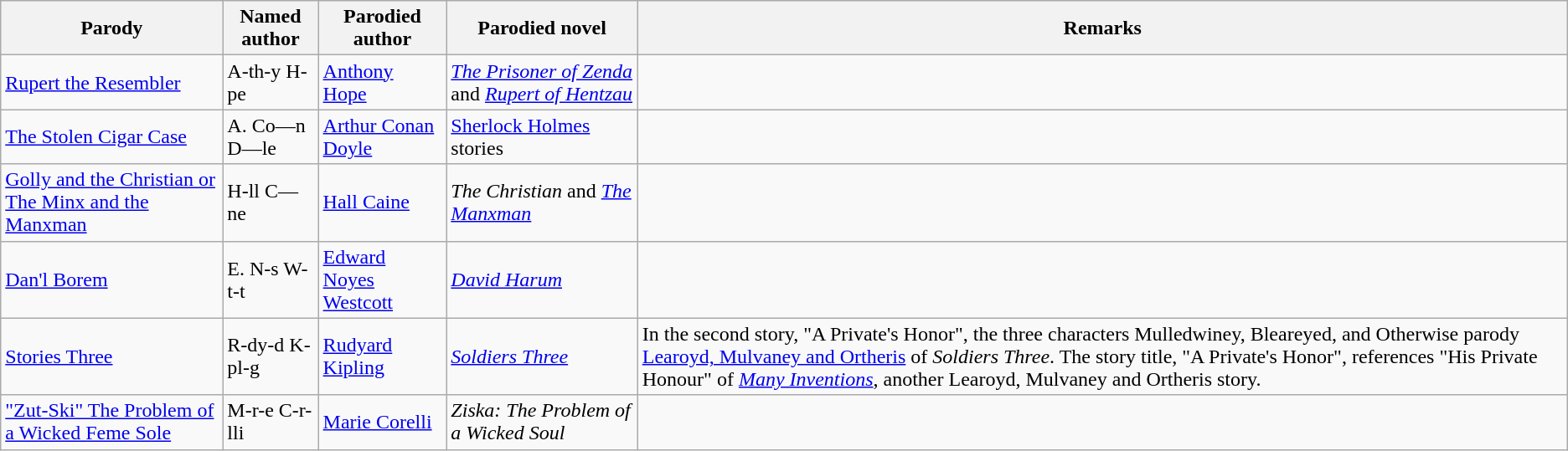<table class="wikitable">
<tr>
<th>Parody</th>
<th>Named author</th>
<th>Parodied author</th>
<th>Parodied novel</th>
<th>Remarks</th>
</tr>
<tr>
<td><a href='#'>Rupert the Resembler</a></td>
<td>A-th-y H-pe</td>
<td><a href='#'>Anthony Hope</a></td>
<td><em><a href='#'>The Prisoner of Zenda</a></em> and <em><a href='#'>Rupert of Hentzau</a></em></td>
<td></td>
</tr>
<tr>
<td><a href='#'>The Stolen Cigar Case</a></td>
<td>A. Co—n D—le</td>
<td><a href='#'>Arthur Conan Doyle</a></td>
<td><a href='#'>Sherlock Holmes</a> stories</td>
<td></td>
</tr>
<tr>
<td><a href='#'>Golly and the Christian or The Minx and the Manxman</a></td>
<td>H-ll C—ne</td>
<td><a href='#'>Hall Caine</a></td>
<td><em>The Christian</em> and <em><a href='#'>The Manxman</a></em></td>
<td></td>
</tr>
<tr>
<td><a href='#'>Dan'l Borem</a></td>
<td>E. N-s W-t-t</td>
<td><a href='#'>Edward Noyes Westcott</a></td>
<td><em><a href='#'>David Harum</a></em></td>
<td></td>
</tr>
<tr>
<td><a href='#'>Stories Three</a></td>
<td>R-dy-d K-pl-g</td>
<td><a href='#'>Rudyard Kipling</a></td>
<td><em><a href='#'>Soldiers Three</a></em></td>
<td>In the second story, "A Private's Honor", the three characters Mulledwiney, Bleareyed, and Otherwise parody <a href='#'>Learoyd, Mulvaney and Ortheris</a> of <em>Soldiers Three</em>.  The story title, "A Private's Honor", references "His Private Honour" of <em><a href='#'>Many Inventions</a></em>, another Learoyd, Mulvaney and Ortheris story.</td>
</tr>
<tr>
<td><a href='#'>"Zut-Ski" The Problem of a Wicked Feme Sole</a></td>
<td>M-r-e C-r-lli</td>
<td><a href='#'>Marie Corelli</a></td>
<td><em>Ziska: The Problem of a Wicked Soul</em></td>
<td></td>
</tr>
</table>
